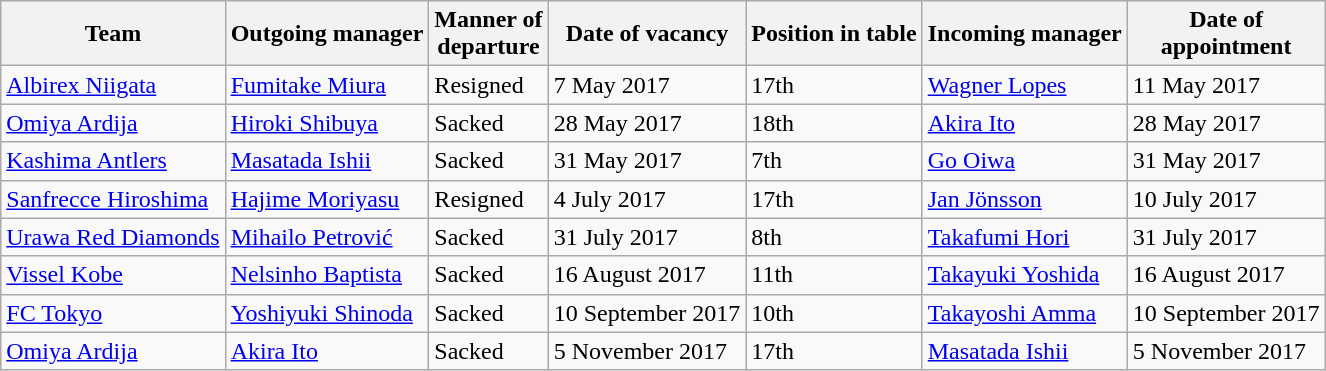<table class="wikitable sortable">
<tr>
<th>Team</th>
<th>Outgoing manager</th>
<th>Manner of<br>departure</th>
<th>Date of vacancy</th>
<th>Position in table</th>
<th>Incoming manager</th>
<th>Date of<br>appointment</th>
</tr>
<tr>
<td><a href='#'>Albirex Niigata</a></td>
<td> <a href='#'>Fumitake Miura</a></td>
<td>Resigned</td>
<td>7 May 2017</td>
<td>17th</td>
<td> <a href='#'>Wagner Lopes</a></td>
<td>11 May 2017</td>
</tr>
<tr>
<td><a href='#'>Omiya Ardija</a></td>
<td> <a href='#'>Hiroki Shibuya</a></td>
<td>Sacked</td>
<td>28 May 2017</td>
<td>18th</td>
<td> <a href='#'>Akira Ito</a></td>
<td>28 May 2017</td>
</tr>
<tr>
<td><a href='#'>Kashima Antlers</a></td>
<td> <a href='#'>Masatada Ishii</a></td>
<td>Sacked</td>
<td>31 May 2017</td>
<td>7th</td>
<td> <a href='#'>Go Oiwa</a></td>
<td>31 May 2017</td>
</tr>
<tr>
<td><a href='#'>Sanfrecce Hiroshima</a></td>
<td> <a href='#'>Hajime Moriyasu</a></td>
<td>Resigned</td>
<td>4 July 2017</td>
<td>17th</td>
<td> <a href='#'>Jan Jönsson</a></td>
<td>10 July 2017</td>
</tr>
<tr>
<td><a href='#'>Urawa Red Diamonds</a></td>
<td> <a href='#'>Mihailo Petrović</a></td>
<td>Sacked</td>
<td>31 July 2017</td>
<td>8th</td>
<td> <a href='#'>Takafumi Hori</a></td>
<td>31 July 2017</td>
</tr>
<tr>
<td><a href='#'>Vissel Kobe</a></td>
<td> <a href='#'>Nelsinho Baptista</a></td>
<td>Sacked</td>
<td>16 August 2017</td>
<td>11th</td>
<td> <a href='#'>Takayuki Yoshida</a></td>
<td>16 August 2017</td>
</tr>
<tr>
<td><a href='#'>FC Tokyo</a></td>
<td> <a href='#'>Yoshiyuki Shinoda</a></td>
<td>Sacked</td>
<td>10 September 2017</td>
<td>10th</td>
<td> <a href='#'>Takayoshi Amma</a></td>
<td>10 September 2017</td>
</tr>
<tr>
<td><a href='#'>Omiya Ardija</a></td>
<td> <a href='#'>Akira Ito</a></td>
<td>Sacked</td>
<td>5 November 2017</td>
<td>17th</td>
<td> <a href='#'>Masatada Ishii</a></td>
<td>5 November 2017</td>
</tr>
</table>
